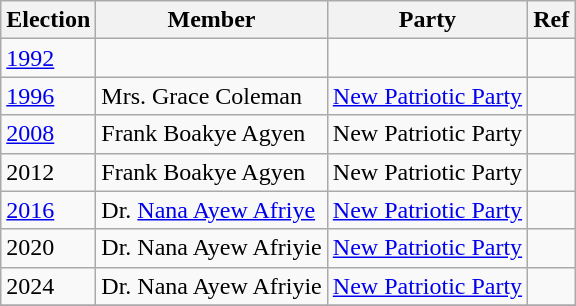<table class="wikitable">
<tr>
<th>Election</th>
<th>Member</th>
<th>Party</th>
<th>Ref</th>
</tr>
<tr>
<td><a href='#'>1992</a></td>
<td></td>
<td></td>
<td></td>
</tr>
<tr>
<td><a href='#'>1996</a></td>
<td>Mrs. Grace Coleman</td>
<td><a href='#'>New Patriotic Party</a></td>
<td></td>
</tr>
<tr>
<td><a href='#'>2008</a></td>
<td>Frank Boakye Agyen</td>
<td>New Patriotic Party</td>
<td></td>
</tr>
<tr>
<td>2012</td>
<td>Frank Boakye Agyen</td>
<td>New Patriotic Party</td>
<td></td>
</tr>
<tr>
<td><a href='#'>2016</a></td>
<td>Dr. <a href='#'>Nana Ayew Afriye</a></td>
<td><a href='#'>New Patriotic Party</a></td>
<td></td>
</tr>
<tr>
<td>2020</td>
<td>Dr. Nana Ayew Afriyie</td>
<td><a href='#'>New Patriotic Party</a></td>
<td></td>
</tr>
<tr>
<td>2024</td>
<td>Dr. Nana Ayew Afriyie</td>
<td><a href='#'>New Patriotic Party</a></td>
<td></td>
</tr>
<tr>
</tr>
</table>
